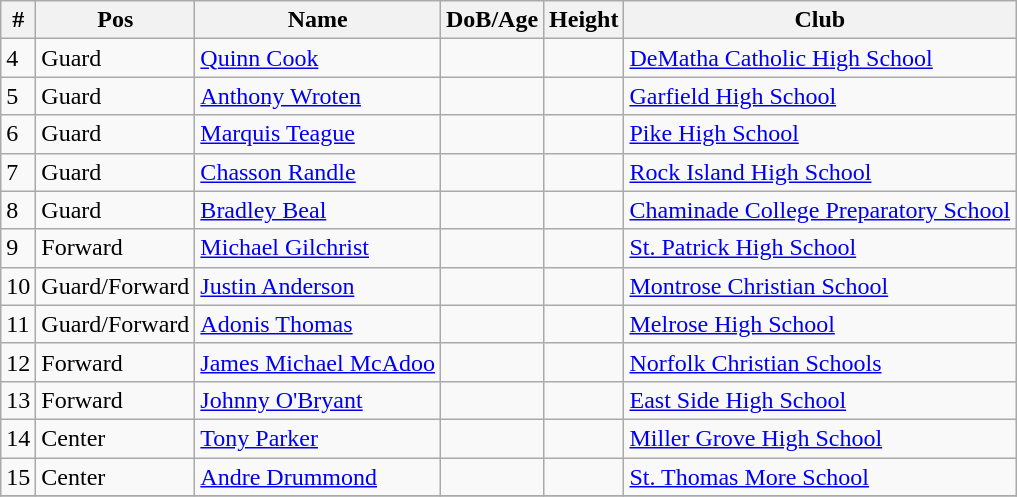<table class="wikitable sortable">
<tr>
<th>#</th>
<th>Pos</th>
<th>Name</th>
<th>DoB/Age</th>
<th>Height</th>
<th>Club</th>
</tr>
<tr>
<td>4</td>
<td>Guard</td>
<td><a href='#'>Quinn Cook</a></td>
<td></td>
<td></td>
<td> <a href='#'>DeMatha Catholic High School</a></td>
</tr>
<tr>
<td>5</td>
<td>Guard</td>
<td><a href='#'>Anthony Wroten</a></td>
<td></td>
<td></td>
<td> <a href='#'>Garfield High School</a></td>
</tr>
<tr>
<td>6</td>
<td>Guard</td>
<td><a href='#'>Marquis Teague</a></td>
<td></td>
<td></td>
<td> <a href='#'>Pike High School</a></td>
</tr>
<tr>
<td>7</td>
<td>Guard</td>
<td><a href='#'>Chasson Randle</a></td>
<td></td>
<td></td>
<td> <a href='#'>Rock Island High School</a></td>
</tr>
<tr>
<td>8</td>
<td>Guard</td>
<td><a href='#'>Bradley Beal</a></td>
<td></td>
<td></td>
<td> <a href='#'>Chaminade College Preparatory School</a></td>
</tr>
<tr>
<td>9</td>
<td>Forward</td>
<td><a href='#'>Michael Gilchrist</a></td>
<td></td>
<td></td>
<td> <a href='#'>St. Patrick High School</a></td>
</tr>
<tr>
<td>10</td>
<td>Guard/Forward</td>
<td><a href='#'>Justin Anderson</a></td>
<td></td>
<td></td>
<td> <a href='#'>Montrose Christian School</a></td>
</tr>
<tr>
<td>11</td>
<td>Guard/Forward</td>
<td><a href='#'>Adonis Thomas</a></td>
<td></td>
<td></td>
<td> <a href='#'>Melrose High School</a></td>
</tr>
<tr>
<td>12</td>
<td>Forward</td>
<td><a href='#'>James Michael McAdoo</a></td>
<td></td>
<td></td>
<td> <a href='#'>Norfolk Christian Schools</a></td>
</tr>
<tr>
<td>13</td>
<td>Forward</td>
<td><a href='#'>Johnny O'Bryant</a></td>
<td></td>
<td></td>
<td> <a href='#'>East Side High School</a></td>
</tr>
<tr>
<td>14</td>
<td>Center</td>
<td><a href='#'>Tony Parker</a></td>
<td></td>
<td></td>
<td> <a href='#'>Miller Grove High School</a></td>
</tr>
<tr>
<td>15</td>
<td>Center</td>
<td><a href='#'>Andre Drummond</a></td>
<td></td>
<td></td>
<td> <a href='#'>St. Thomas More School</a></td>
</tr>
<tr>
</tr>
</table>
